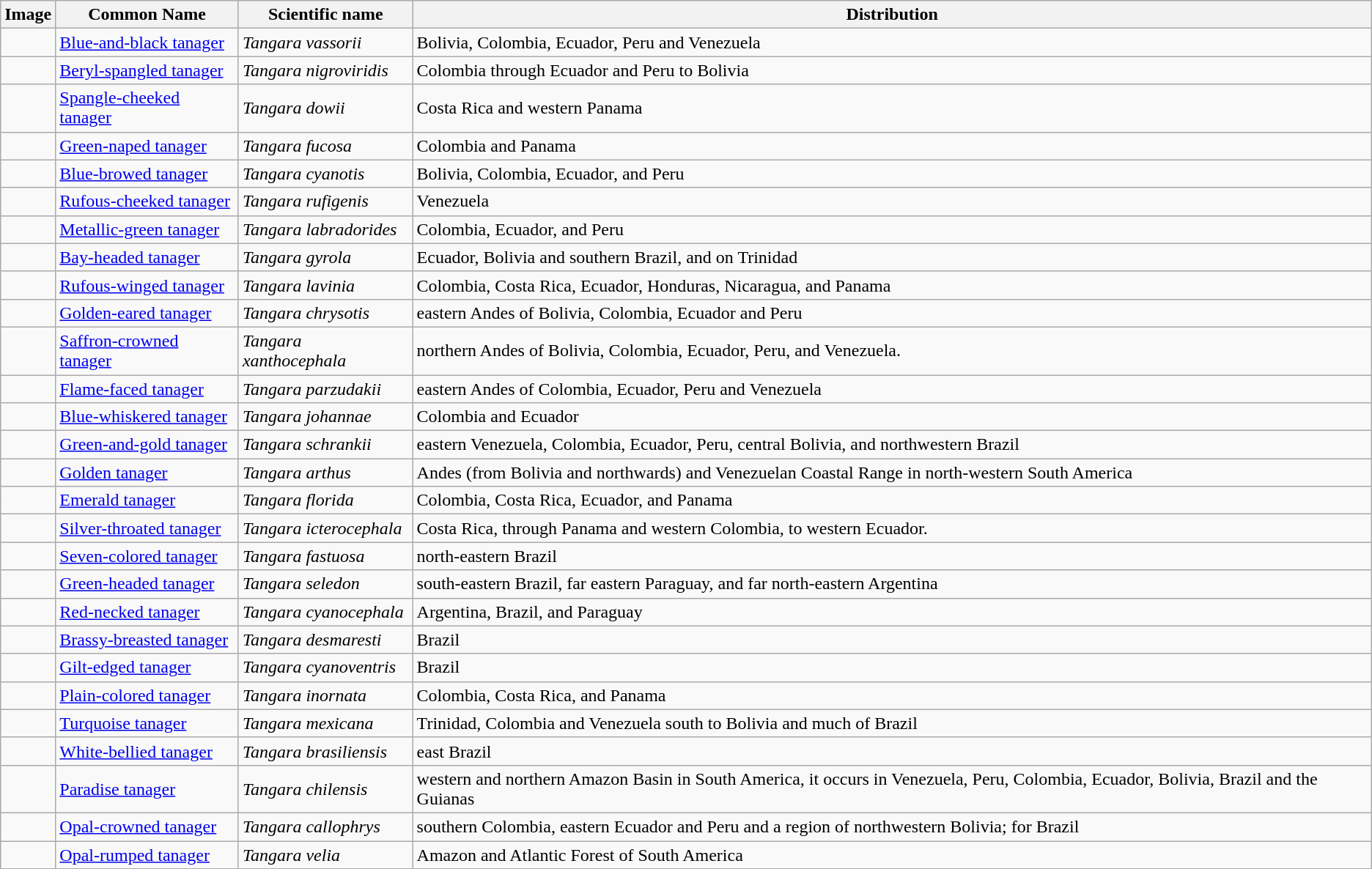<table class="wikitable">
<tr>
<th>Image</th>
<th>Common Name</th>
<th>Scientific name</th>
<th>Distribution</th>
</tr>
<tr>
<td></td>
<td><a href='#'>Blue-and-black tanager</a></td>
<td><em>Tangara vassorii</em></td>
<td>Bolivia, Colombia, Ecuador, Peru and Venezuela</td>
</tr>
<tr>
<td></td>
<td><a href='#'>Beryl-spangled tanager</a></td>
<td><em>Tangara nigroviridis</em></td>
<td>Colombia through Ecuador and Peru to Bolivia</td>
</tr>
<tr>
<td></td>
<td><a href='#'>Spangle-cheeked tanager</a></td>
<td><em>Tangara dowii</em></td>
<td>Costa Rica and western Panama</td>
</tr>
<tr>
<td></td>
<td><a href='#'>Green-naped tanager</a></td>
<td><em>Tangara fucosa</em></td>
<td>Colombia and Panama</td>
</tr>
<tr>
<td></td>
<td><a href='#'>Blue-browed tanager</a></td>
<td><em>Tangara cyanotis</em></td>
<td>Bolivia, Colombia, Ecuador, and Peru</td>
</tr>
<tr>
<td></td>
<td><a href='#'>Rufous-cheeked tanager</a></td>
<td><em>Tangara rufigenis</em></td>
<td>Venezuela</td>
</tr>
<tr>
<td></td>
<td><a href='#'>Metallic-green tanager</a></td>
<td><em>Tangara labradorides</em></td>
<td>Colombia, Ecuador, and Peru</td>
</tr>
<tr>
<td></td>
<td><a href='#'>Bay-headed tanager</a></td>
<td><em>Tangara gyrola</em></td>
<td>Ecuador, Bolivia and southern Brazil, and on Trinidad</td>
</tr>
<tr>
<td></td>
<td><a href='#'>Rufous-winged tanager</a></td>
<td><em>Tangara lavinia</em></td>
<td>Colombia, Costa Rica, Ecuador, Honduras, Nicaragua, and Panama</td>
</tr>
<tr>
<td></td>
<td><a href='#'>Golden-eared tanager</a></td>
<td><em>Tangara chrysotis</em></td>
<td>eastern Andes of Bolivia, Colombia, Ecuador and Peru</td>
</tr>
<tr>
<td></td>
<td><a href='#'>Saffron-crowned tanager</a></td>
<td><em>Tangara xanthocephala</em></td>
<td>northern Andes of Bolivia, Colombia, Ecuador, Peru, and Venezuela.</td>
</tr>
<tr>
<td></td>
<td><a href='#'>Flame-faced tanager</a></td>
<td><em>Tangara parzudakii</em></td>
<td>eastern Andes of Colombia, Ecuador, Peru and Venezuela</td>
</tr>
<tr>
<td></td>
<td><a href='#'>Blue-whiskered tanager</a></td>
<td><em>Tangara johannae</em></td>
<td>Colombia and Ecuador</td>
</tr>
<tr>
<td></td>
<td><a href='#'>Green-and-gold tanager</a></td>
<td><em>Tangara schrankii</em></td>
<td>eastern Venezuela, Colombia, Ecuador, Peru, central Bolivia, and northwestern Brazil</td>
</tr>
<tr>
<td></td>
<td><a href='#'>Golden tanager</a></td>
<td><em>Tangara arthus</em></td>
<td>Andes (from Bolivia and northwards) and Venezuelan Coastal Range in north-western South America</td>
</tr>
<tr>
<td></td>
<td><a href='#'>Emerald tanager</a></td>
<td><em>Tangara florida</em></td>
<td>Colombia, Costa Rica, Ecuador, and Panama</td>
</tr>
<tr>
<td></td>
<td><a href='#'>Silver-throated tanager</a></td>
<td><em>Tangara icterocephala</em></td>
<td>Costa Rica, through Panama and western Colombia, to western Ecuador.</td>
</tr>
<tr>
<td></td>
<td><a href='#'>Seven-colored tanager</a></td>
<td><em>Tangara fastuosa</em></td>
<td>north-eastern Brazil</td>
</tr>
<tr>
<td></td>
<td><a href='#'>Green-headed tanager</a></td>
<td><em>Tangara seledon</em></td>
<td>south-eastern Brazil, far eastern Paraguay, and far north-eastern Argentina</td>
</tr>
<tr>
<td></td>
<td><a href='#'>Red-necked tanager</a></td>
<td><em>Tangara cyanocephala</em></td>
<td>Argentina, Brazil, and Paraguay</td>
</tr>
<tr>
<td></td>
<td><a href='#'>Brassy-breasted tanager</a></td>
<td><em>Tangara desmaresti</em></td>
<td>Brazil</td>
</tr>
<tr>
<td></td>
<td><a href='#'>Gilt-edged tanager</a></td>
<td><em>Tangara cyanoventris</em></td>
<td>Brazil</td>
</tr>
<tr>
<td></td>
<td><a href='#'>Plain-colored tanager</a></td>
<td><em>Tangara inornata</em></td>
<td>Colombia, Costa Rica, and Panama</td>
</tr>
<tr>
<td></td>
<td><a href='#'>Turquoise tanager</a></td>
<td><em>Tangara mexicana</em></td>
<td>Trinidad, Colombia and Venezuela south to Bolivia and much of Brazil</td>
</tr>
<tr>
<td></td>
<td><a href='#'>White-bellied tanager</a></td>
<td><em>Tangara brasiliensis</em></td>
<td>east Brazil</td>
</tr>
<tr>
<td></td>
<td><a href='#'>Paradise tanager</a></td>
<td><em>Tangara chilensis</em></td>
<td>western and northern Amazon Basin in South America, it occurs in Venezuela, Peru, Colombia, Ecuador, Bolivia, Brazil and the Guianas</td>
</tr>
<tr>
<td></td>
<td><a href='#'>Opal-crowned tanager</a></td>
<td><em>Tangara callophrys</em></td>
<td>southern Colombia, eastern Ecuador and Peru and a region of northwestern Bolivia; for Brazil</td>
</tr>
<tr>
<td></td>
<td><a href='#'>Opal-rumped tanager</a></td>
<td><em>Tangara velia</em></td>
<td>Amazon and Atlantic Forest of South America</td>
</tr>
<tr>
</tr>
</table>
